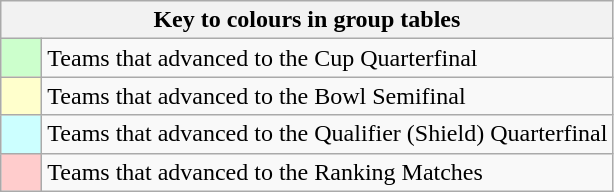<table class="wikitable" style="text-align: center;">
<tr>
<th colspan=2>Key to colours in group tables</th>
</tr>
<tr>
<td style="background:#cfc; width:20px;"></td>
<td align=left>Teams that advanced to the Cup Quarterfinal</td>
</tr>
<tr>
<td style="background:#ffc; width:20px;"></td>
<td align=left>Teams that advanced to the Bowl Semifinal</td>
</tr>
<tr>
<td style="background:#cff; width:20px;"></td>
<td align=left>Teams that advanced to the Qualifier (Shield) Quarterfinal</td>
</tr>
<tr>
<td style="background:#fcc; width:20px;"></td>
<td align=left>Teams that advanced to the Ranking Matches</td>
</tr>
</table>
